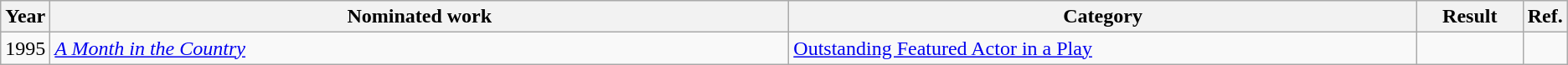<table class=wikitable>
<tr>
<th scope="col" style="width:1em;">Year</th>
<th scope="col" style="width:39em;">Nominated work</th>
<th scope="col" style="width:33em;">Category</th>
<th scope="col" style="width:5em;">Result</th>
<th scope="col" style="width:1em;">Ref.</th>
</tr>
<tr>
<td>1995</td>
<td><em><a href='#'>A Month in the Country</a></em></td>
<td><a href='#'>Outstanding Featured Actor in a Play</a></td>
<td></td>
<td></td>
</tr>
</table>
